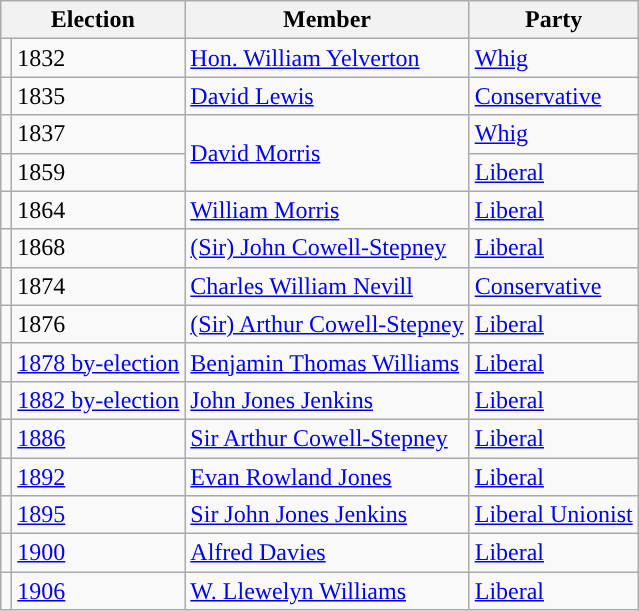<table class="wikitable">
<tr>
<th colspan="2">Election</th>
<th>Member</th>
<th>Party</th>
</tr>
<tr>
<td style="color:inherit;background-color: "></td>
<td>1832</td>
<td><a href='#'>Hon. William Yelverton</a></td>
<td><a href='#'>Whig</a></td>
</tr>
<tr>
<td style="color:inherit;background-color: "></td>
<td>1835</td>
<td><a href='#'>David Lewis</a></td>
<td><a href='#'>Conservative</a></td>
</tr>
<tr>
<td style="color:inherit;background-color: "></td>
<td>1837</td>
<td rowspan="2"><a href='#'>David Morris</a></td>
<td><a href='#'>Whig</a></td>
</tr>
<tr>
<td style="color:inherit;background-color: "></td>
<td>1859</td>
<td><a href='#'>Liberal</a></td>
</tr>
<tr>
<td style="color:inherit;background-color: "></td>
<td>1864</td>
<td><a href='#'>William Morris</a></td>
<td><a href='#'>Liberal</a></td>
</tr>
<tr>
<td style="color:inherit;background-color: "></td>
<td>1868</td>
<td><a href='#'>(Sir) John Cowell-Stepney</a></td>
<td><a href='#'>Liberal</a></td>
</tr>
<tr>
<td style="color:inherit;background-color: "></td>
<td>1874</td>
<td><a href='#'>Charles William Nevill</a></td>
<td><a href='#'>Conservative</a></td>
</tr>
<tr>
<td style="color:inherit;background-color: "></td>
<td>1876</td>
<td><a href='#'>(Sir) Arthur Cowell-Stepney</a></td>
<td><a href='#'>Liberal</a></td>
</tr>
<tr>
<td style="color:inherit;background-color: "></td>
<td><a href='#'>1878 by-election</a></td>
<td><a href='#'>Benjamin Thomas Williams</a></td>
<td><a href='#'>Liberal</a></td>
</tr>
<tr>
<td style="color:inherit;background-color: "></td>
<td><a href='#'>1882 by-election</a></td>
<td><a href='#'>John Jones Jenkins</a></td>
<td><a href='#'>Liberal</a></td>
</tr>
<tr>
<td style="color:inherit;background-color: "></td>
<td><a href='#'>1886</a></td>
<td><a href='#'>Sir Arthur Cowell-Stepney</a></td>
<td><a href='#'>Liberal</a></td>
</tr>
<tr>
<td style="color:inherit;background-color: "></td>
<td><a href='#'>1892</a></td>
<td><a href='#'>Evan Rowland Jones</a></td>
<td><a href='#'>Liberal</a></td>
</tr>
<tr>
<td style="color:inherit;background-color: "></td>
<td><a href='#'>1895</a></td>
<td><a href='#'>Sir John Jones Jenkins</a></td>
<td><a href='#'>Liberal Unionist</a></td>
</tr>
<tr>
<td style="color:inherit;background-color: "></td>
<td><a href='#'>1900</a></td>
<td><a href='#'>Alfred Davies</a></td>
<td><a href='#'>Liberal</a></td>
</tr>
<tr>
<td style="color:inherit;background-color: "></td>
<td><a href='#'>1906</a></td>
<td><a href='#'>W. Llewelyn Williams</a></td>
<td><a href='#'>Liberal</a></td>
</tr>
</table>
